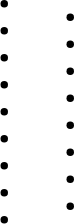<table>
<tr>
<td><br><ul><li></li><li></li><li></li><li></li><li></li><li></li><li></li><li></li><li></li></ul></td>
<td><br><ul><li></li><li></li><li></li><li></li><li></li><li></li><li></li><li></li></ul></td>
</tr>
</table>
